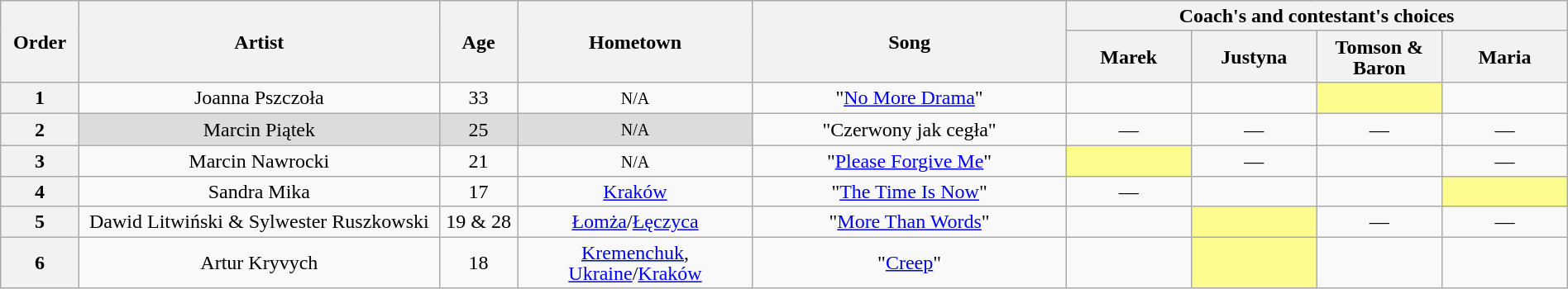<table class="wikitable" style="text-align:center; line-height:17px; width:100%;">
<tr>
<th width="5%" rowspan="2" scope="col">Order</th>
<th scope="col" rowspan="2" width="23%">Artist</th>
<th width="5%" rowspan="2" scope="col">Age</th>
<th scope="col" rowspan="2" width="15%">Hometown</th>
<th scope="col" rowspan="2" width="20%">Song</th>
<th scope="col" colspan="4" width="32%">Coach's and contestant's choices</th>
</tr>
<tr>
<th width="8%">Marek</th>
<th width="8%">Justyna</th>
<th width="8%">Tomson & Baron</th>
<th width="8%">Maria</th>
</tr>
<tr>
<th>1</th>
<td>Joanna Pszczoła</td>
<td>33</td>
<td><small>N/A</small></td>
<td>"<a href='#'>No More Drama</a>"</td>
<td><strong></strong></td>
<td><strong></strong></td>
<td style="background:#fdfc8f;"><strong></strong></td>
<td><strong></strong></td>
</tr>
<tr>
<th>2</th>
<td style="background:#DCDCDC;">Marcin Piątek</td>
<td style="background:#DCDCDC;">25</td>
<td style="background:#DCDCDC;"><small>N/A</small></td>
<td>"Czerwony jak cegła"</td>
<td>—</td>
<td>—</td>
<td>—</td>
<td>—</td>
</tr>
<tr>
<th>3</th>
<td>Marcin Nawrocki</td>
<td>21</td>
<td><small>N/A</small></td>
<td>"<a href='#'>Please Forgive Me</a>"</td>
<td style="background:#fdfc8f;"><strong></strong></td>
<td>—</td>
<td><strong></strong></td>
<td>—</td>
</tr>
<tr>
<th>4</th>
<td>Sandra Mika</td>
<td>17</td>
<td><a href='#'>Kraków</a></td>
<td>"<a href='#'>The Time Is Now</a>"</td>
<td>—</td>
<td><strong></strong></td>
<td><strong></strong></td>
<td style="background:#fdfc8f;"><strong></strong></td>
</tr>
<tr>
<th>5</th>
<td>Dawid Litwiński & Sylwester Ruszkowski</td>
<td>19 & 28</td>
<td><a href='#'>Łomża</a>/<a href='#'>Łęczyca</a></td>
<td>"<a href='#'>More Than Words</a>"</td>
<td><strong></strong></td>
<td style="background:#fdfc8f;"><strong></strong></td>
<td>—</td>
<td>—</td>
</tr>
<tr>
<th>6</th>
<td>Artur Kryvych</td>
<td>18</td>
<td><a href='#'>Kremenchuk</a>, <a href='#'>Ukraine</a>/<a href='#'>Kraków</a></td>
<td>"<a href='#'>Creep</a>"</td>
<td><strong></strong></td>
<td style="background:#fdfc8f;"><strong></strong></td>
<td><strong></strong></td>
<td><strong></strong></td>
</tr>
</table>
